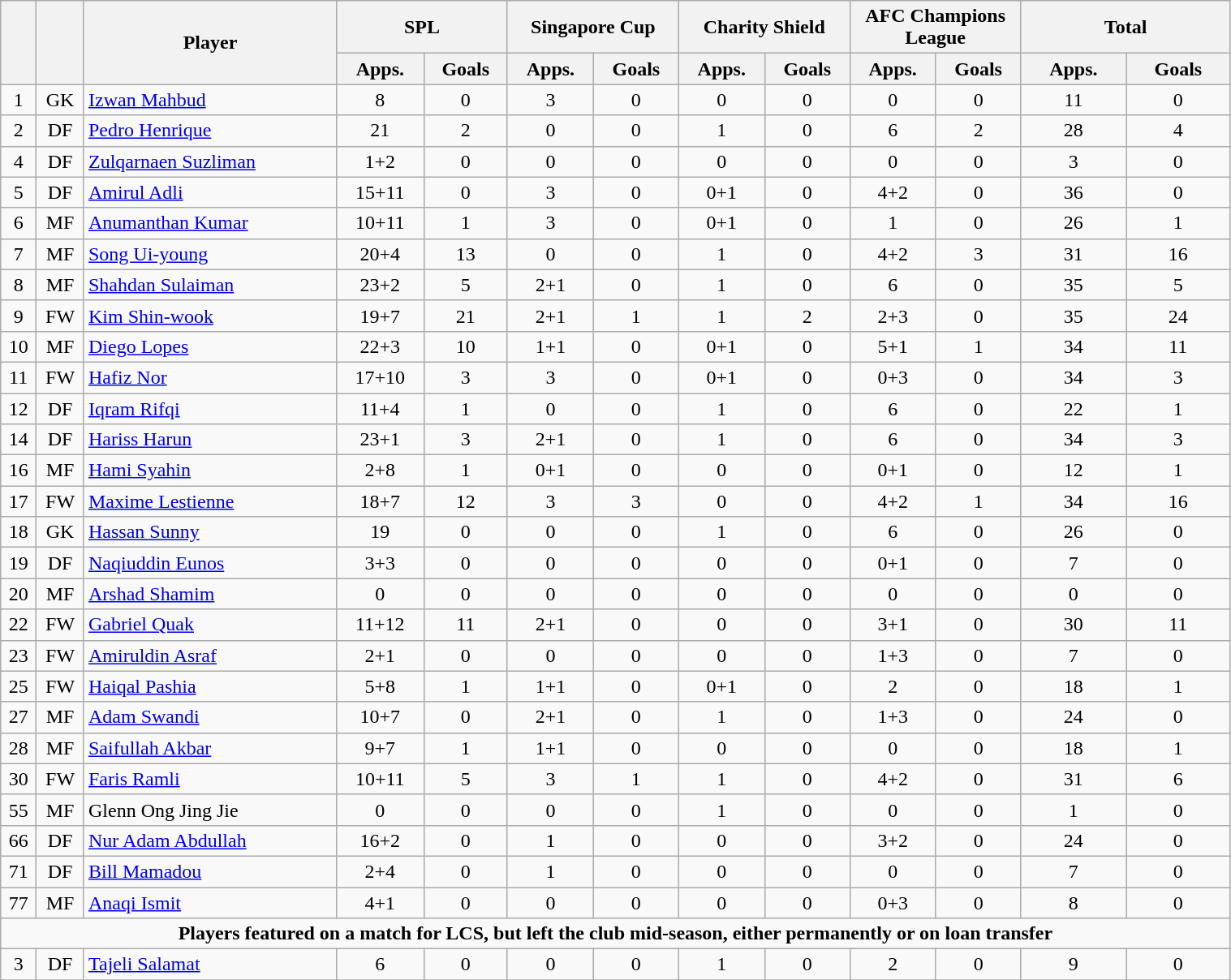<table class="wikitable" style="text-align:center; font-size:100%; width:80%;">
<tr>
<th rowspan=2></th>
<th rowspan=2></th>
<th rowspan=2 width="200">Player</th>
<th colspan=2 width="105">SPL</th>
<th colspan=2 width="105">Singapore Cup</th>
<th colspan=2 width="105">Charity Shield</th>
<th colspan=2 width="105">AFC Champions League</th>
<th colspan=2 width="130">Total</th>
</tr>
<tr>
<th>Apps.</th>
<th> Goals</th>
<th>Apps.</th>
<th> Goals</th>
<th>Apps.</th>
<th> Goals</th>
<th>Apps.</th>
<th> Goals</th>
<th>Apps.</th>
<th> Goals</th>
</tr>
<tr>
<td>1</td>
<td>GK</td>
<td align="left"> <a href='#'>Izwan Mahbud</a></td>
<td>8</td>
<td>0</td>
<td>3</td>
<td>0</td>
<td>0</td>
<td>0</td>
<td>0</td>
<td>0</td>
<td>11</td>
<td>0</td>
</tr>
<tr>
<td>2</td>
<td>DF</td>
<td align="left"> <a href='#'>Pedro Henrique</a></td>
<td>21</td>
<td>2</td>
<td>0</td>
<td>0</td>
<td>1</td>
<td>0</td>
<td>6</td>
<td>2</td>
<td>28</td>
<td>4</td>
</tr>
<tr>
<td>4</td>
<td>DF</td>
<td align="left"> <a href='#'>Zulqarnaen Suzliman</a></td>
<td>1+2</td>
<td>0</td>
<td>0</td>
<td>0</td>
<td>0</td>
<td>0</td>
<td>0</td>
<td>0</td>
<td>3</td>
<td>0</td>
</tr>
<tr>
<td>5</td>
<td>DF</td>
<td align="left"> <a href='#'>Amirul Adli</a></td>
<td>15+11</td>
<td>0</td>
<td>3</td>
<td>0</td>
<td>0+1</td>
<td>0</td>
<td>4+2</td>
<td>0</td>
<td>36</td>
<td>0</td>
</tr>
<tr>
<td>6</td>
<td>MF</td>
<td align="left"> <a href='#'>Anumanthan Kumar</a></td>
<td>10+11</td>
<td>1</td>
<td>3</td>
<td>0</td>
<td>0+1</td>
<td>0</td>
<td>1</td>
<td>0</td>
<td>26</td>
<td>1</td>
</tr>
<tr>
<td>7</td>
<td>MF</td>
<td align="left"> <a href='#'>Song Ui-young</a></td>
<td>20+4</td>
<td>13</td>
<td>0</td>
<td>0</td>
<td>1</td>
<td>0</td>
<td>4+2</td>
<td>3</td>
<td>31</td>
<td>16</td>
</tr>
<tr>
<td>8</td>
<td>MF</td>
<td align="left"> <a href='#'>Shahdan Sulaiman</a></td>
<td>23+2</td>
<td>5</td>
<td>2+1</td>
<td>0</td>
<td>1</td>
<td>0</td>
<td>6</td>
<td>0</td>
<td>35</td>
<td>5</td>
</tr>
<tr>
<td>9</td>
<td>FW</td>
<td align="left"> <a href='#'>Kim Shin-wook</a></td>
<td>19+7</td>
<td>21</td>
<td>2+1</td>
<td>1</td>
<td>1</td>
<td>2</td>
<td>2+3</td>
<td>0</td>
<td>35</td>
<td>24</td>
</tr>
<tr>
<td>10</td>
<td>MF</td>
<td align="left"> <a href='#'>Diego Lopes</a></td>
<td>22+3</td>
<td>10</td>
<td>1+1</td>
<td>0</td>
<td>0+1</td>
<td>0</td>
<td>5+1</td>
<td>1</td>
<td>34</td>
<td>11</td>
</tr>
<tr>
<td>11</td>
<td>FW</td>
<td align="left"> <a href='#'>Hafiz Nor</a></td>
<td>17+10</td>
<td>3</td>
<td>3</td>
<td>0</td>
<td>0+1</td>
<td>0</td>
<td>0+3</td>
<td>0</td>
<td>34</td>
<td>3</td>
</tr>
<tr>
<td>12</td>
<td>DF</td>
<td align="left"> <a href='#'>Iqram Rifqi</a></td>
<td>11+4</td>
<td>1</td>
<td>0</td>
<td>0</td>
<td>1</td>
<td>0</td>
<td>6</td>
<td>0</td>
<td>22</td>
<td>1</td>
</tr>
<tr>
<td>14</td>
<td>DF</td>
<td align="left"> <a href='#'>Hariss Harun</a></td>
<td>23+1</td>
<td>3</td>
<td>2+1</td>
<td>0</td>
<td>1</td>
<td>0</td>
<td>6</td>
<td>0</td>
<td>34</td>
<td>3</td>
</tr>
<tr>
<td>16</td>
<td>MF</td>
<td align="left"> <a href='#'>Hami Syahin</a></td>
<td>2+8</td>
<td>1</td>
<td>0+1</td>
<td>0</td>
<td>0</td>
<td>0</td>
<td>0+1</td>
<td>0</td>
<td>12</td>
<td>1</td>
</tr>
<tr>
<td>17</td>
<td>FW</td>
<td align="left"> <a href='#'>Maxime Lestienne</a></td>
<td>18+7</td>
<td>12</td>
<td>3</td>
<td>3</td>
<td>0</td>
<td>0</td>
<td>4+2</td>
<td>1</td>
<td>34</td>
<td>16</td>
</tr>
<tr>
<td>18</td>
<td>GK</td>
<td align="left"> <a href='#'>Hassan Sunny</a></td>
<td>19</td>
<td>0</td>
<td>0</td>
<td>0</td>
<td>1</td>
<td>0</td>
<td>6</td>
<td>0</td>
<td>26</td>
<td>0</td>
</tr>
<tr>
<td>19</td>
<td>DF</td>
<td align="left"> <a href='#'>Naqiuddin Eunos</a></td>
<td>3+3</td>
<td>0</td>
<td>0</td>
<td>0</td>
<td>0</td>
<td>0</td>
<td>0+1</td>
<td>0</td>
<td>7</td>
<td>0</td>
</tr>
<tr>
<td>20</td>
<td>MF</td>
<td align="left"> <a href='#'>Arshad Shamim</a></td>
<td>0</td>
<td>0</td>
<td>0</td>
<td>0</td>
<td>0</td>
<td>0</td>
<td>0</td>
<td>0</td>
<td>0</td>
<td>0</td>
</tr>
<tr>
<td>22</td>
<td>FW</td>
<td align="left"> <a href='#'>Gabriel Quak</a></td>
<td>11+12</td>
<td>11</td>
<td>2+1</td>
<td>0</td>
<td>0</td>
<td>0</td>
<td>3+1</td>
<td>0</td>
<td>30</td>
<td>11</td>
</tr>
<tr>
<td>23</td>
<td>FW</td>
<td align="left"> <a href='#'>Amiruldin Asraf</a></td>
<td>2+1</td>
<td>0</td>
<td>0</td>
<td>0</td>
<td>0</td>
<td>0</td>
<td>1+3</td>
<td>0</td>
<td>7</td>
<td>0</td>
</tr>
<tr>
<td>25</td>
<td>FW</td>
<td align="left"> <a href='#'>Haiqal Pashia</a></td>
<td>5+8</td>
<td>1</td>
<td>1+1</td>
<td>0</td>
<td>0+1</td>
<td>0</td>
<td>2</td>
<td>0</td>
<td>18</td>
<td>1</td>
</tr>
<tr>
<td>27</td>
<td>MF</td>
<td align="left"> <a href='#'>Adam Swandi</a></td>
<td>10+7</td>
<td>0</td>
<td>2+1</td>
<td>0</td>
<td>1</td>
<td>0</td>
<td>1+3</td>
<td>0</td>
<td>24</td>
<td>0</td>
</tr>
<tr>
<td>28</td>
<td>MF</td>
<td align="left"> <a href='#'>Saifullah Akbar</a></td>
<td>9+7</td>
<td>1</td>
<td>1+1</td>
<td>0</td>
<td>0</td>
<td>0</td>
<td>0</td>
<td>0</td>
<td>18</td>
<td>1</td>
</tr>
<tr>
<td>30</td>
<td>FW</td>
<td align="left"> <a href='#'>Faris Ramli</a></td>
<td>10+11</td>
<td>5</td>
<td>3</td>
<td>1</td>
<td>1</td>
<td>0</td>
<td>4+2</td>
<td>0</td>
<td>31</td>
<td>6</td>
</tr>
<tr>
<td>55</td>
<td>MF</td>
<td align="left"> Glenn Ong Jing Jie</td>
<td>0</td>
<td>0</td>
<td>0</td>
<td>0</td>
<td>1</td>
<td>0</td>
<td>0</td>
<td>0</td>
<td>1</td>
<td>0</td>
</tr>
<tr>
<td>66</td>
<td>DF</td>
<td align="left"> <a href='#'>Nur Adam Abdullah</a></td>
<td>16+2</td>
<td>0</td>
<td>1</td>
<td>0</td>
<td>0</td>
<td>0</td>
<td>3+2</td>
<td>0</td>
<td>24</td>
<td>0</td>
</tr>
<tr>
<td>71</td>
<td>DF</td>
<td align="left"> <a href='#'>Bill Mamadou</a></td>
<td>2+4</td>
<td>0</td>
<td>1</td>
<td>0</td>
<td>0</td>
<td>0</td>
<td>0</td>
<td>0</td>
<td>7</td>
<td>0</td>
</tr>
<tr>
<td>77</td>
<td>MF</td>
<td align="left"> <a href='#'>Anaqi Ismit</a></td>
<td>4+1</td>
<td>0</td>
<td>0</td>
<td>0</td>
<td>0</td>
<td>0</td>
<td>0+3</td>
<td>0</td>
<td>8</td>
<td>0</td>
</tr>
<tr>
<td colspan="15"><strong>Players featured on a match for LCS, but left the club mid-season, either permanently or on loan transfer</strong></td>
</tr>
<tr>
<td>3</td>
<td>DF</td>
<td align="left"> <a href='#'>Tajeli Salamat</a></td>
<td>6</td>
<td>0</td>
<td>0</td>
<td>0</td>
<td>1</td>
<td>0</td>
<td>2</td>
<td>0</td>
<td>9</td>
<td>0</td>
</tr>
<tr>
</tr>
</table>
